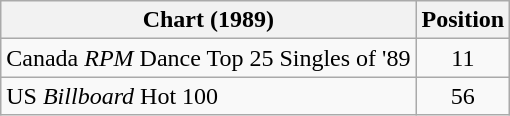<table Class = "wikitable sortable">
<tr>
<th>Chart (1989)</th>
<th>Position</th>
</tr>
<tr>
<td>Canada<em> RPM</em> Dance Top 25 Singles of '89</td>
<td style="text-align:center;">11</td>
</tr>
<tr>
<td>US <em>Billboard</em> Hot 100</td>
<td style="text-align:center;">56</td>
</tr>
</table>
